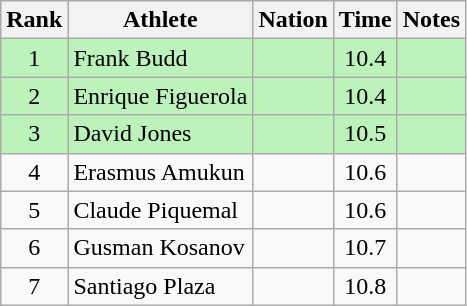<table class="wikitable sortable" style="text-align:center">
<tr>
<th>Rank</th>
<th>Athlete</th>
<th>Nation</th>
<th>Time</th>
<th>Notes</th>
</tr>
<tr bgcolor=bbf3bb>
<td>1</td>
<td align=left>Frank Budd</td>
<td align=left></td>
<td>10.4</td>
<td></td>
</tr>
<tr bgcolor=bbf3bb>
<td>2</td>
<td align=left>Enrique Figuerola</td>
<td align=left></td>
<td>10.4</td>
<td></td>
</tr>
<tr bgcolor=bbf3bb>
<td>3</td>
<td align=left>David Jones</td>
<td align=left></td>
<td>10.5</td>
<td></td>
</tr>
<tr>
<td>4</td>
<td align=left>Erasmus Amukun</td>
<td align=left></td>
<td>10.6</td>
<td></td>
</tr>
<tr>
<td>5</td>
<td align=left>Claude Piquemal</td>
<td align=left></td>
<td>10.6</td>
<td></td>
</tr>
<tr>
<td>6</td>
<td align=left>Gusman Kosanov</td>
<td align=left></td>
<td>10.7</td>
<td></td>
</tr>
<tr>
<td>7</td>
<td align=left>Santiago Plaza</td>
<td align=left></td>
<td>10.8</td>
<td></td>
</tr>
</table>
